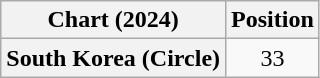<table class="wikitable plainrowheaders" style="text-align:center">
<tr>
<th scope="col">Chart (2024)</th>
<th scope="col">Position</th>
</tr>
<tr>
<th scope="row">South Korea (Circle)</th>
<td>33</td>
</tr>
</table>
